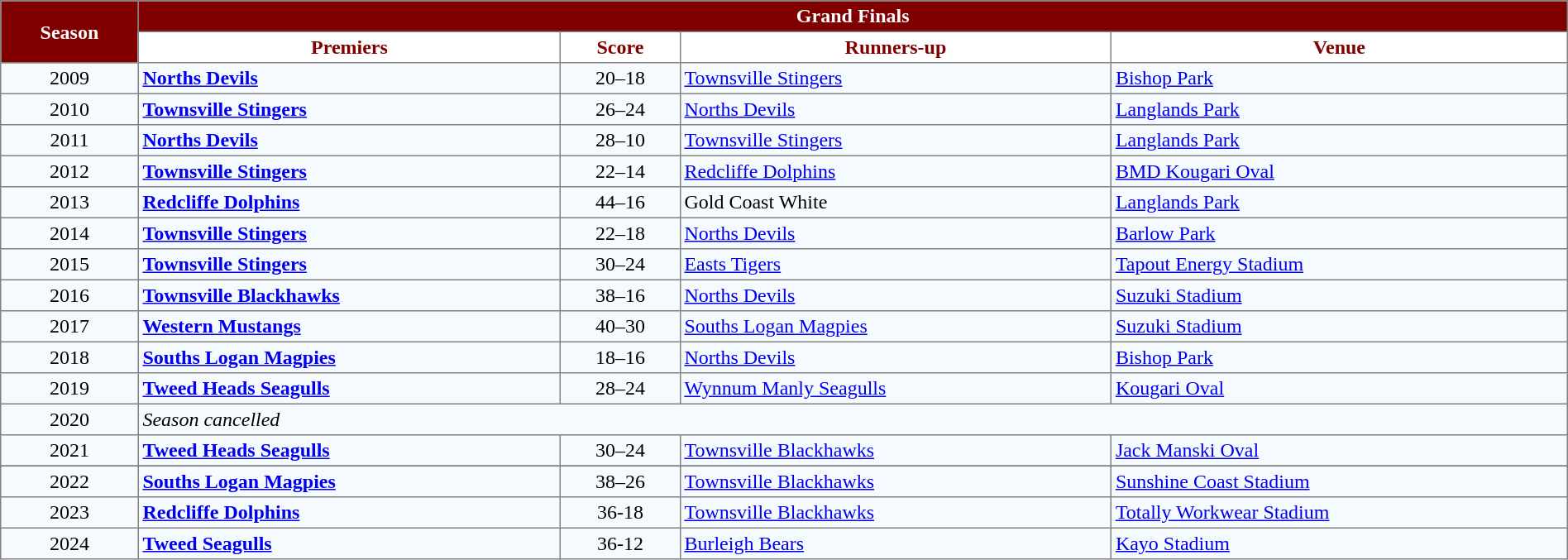<table border="1" cellpadding="3" cellspacing="0" style="border-collapse:collapse; width:100%;">
<tr style="background:maroon;">
<th rowspan=2 style="color:white;">Season</th>
<th colspan=4 style="color:white;">Grand Finals</th>
</tr>
<tr style="background:white;">
<th style="color:maroon;" "width:15%;">Premiers</th>
<th style="color:maroon;" "width:06%;">Score</th>
<th style="color:maroon;" "width:15%;">Runners-up</th>
<th style="color:maroon;" "width:15%;">Venue</th>
</tr>
<tr style="background:#f5faff;">
<td align=center>2009</td>
<td align=left> <strong><a href='#'>Norths Devils</a></strong></td>
<td style="text-align:center;">20–18</td>
<td align=left> <a href='#'>Townsville Stingers</a></td>
<td align=left><a href='#'>Bishop Park</a></td>
</tr>
<tr style="background:#f5faff;">
<td align=center>2010</td>
<td align=left> <strong><a href='#'>Townsville Stingers</a></strong></td>
<td style="text-align:center;">26–24</td>
<td align=left> <a href='#'>Norths Devils</a></td>
<td align=left><a href='#'>Langlands Park</a></td>
</tr>
<tr style="background:#f5faff;">
<td align=center>2011</td>
<td align=left> <strong><a href='#'>Norths Devils</a></strong></td>
<td style="text-align:center;">28–10</td>
<td align=left> <a href='#'>Townsville Stingers</a></td>
<td align=left><a href='#'>Langlands Park</a></td>
</tr>
<tr style="background:#f5faff;">
<td align=center>2012</td>
<td align=left> <strong><a href='#'>Townsville Stingers</a></strong></td>
<td style="text-align:center;">22–14</td>
<td align=left> <a href='#'>Redcliffe Dolphins</a></td>
<td align=left><a href='#'>BMD Kougari Oval</a></td>
</tr>
<tr style="background:#f5faff;">
<td align=center>2013</td>
<td align=left> <strong><a href='#'>Redcliffe Dolphins</a></strong></td>
<td style="text-align:center;">44–16</td>
<td align=left> Gold Coast White</td>
<td align=left><a href='#'>Langlands Park</a></td>
</tr>
<tr style="background:#f5faff;">
<td align=center>2014</td>
<td align=left> <strong><a href='#'>Townsville Stingers</a></strong></td>
<td style="text-align:center;">22–18</td>
<td align=left> <a href='#'>Norths Devils</a></td>
<td align=left><a href='#'>Barlow Park</a></td>
</tr>
<tr style="background:#f5faff;">
<td align=center>2015</td>
<td align=left> <strong><a href='#'>Townsville Stingers</a></strong></td>
<td style="text-align:center;">30–24</td>
<td align=left> <a href='#'>Easts Tigers</a></td>
<td align=left><a href='#'>Tapout Energy Stadium</a></td>
</tr>
<tr style="background:#f5faff;">
<td align=center>2016</td>
<td align=left> <strong><a href='#'>Townsville Blackhawks</a></strong></td>
<td style="text-align:center;">38–16</td>
<td align=left> <a href='#'>Norths Devils</a></td>
<td align=left><a href='#'>Suzuki Stadium</a></td>
</tr>
<tr style="background:#f5faff;">
<td align=center>2017</td>
<td align=left> <strong><a href='#'>Western Mustangs</a></strong></td>
<td style="text-align:center;">40–30</td>
<td align=left> <a href='#'>Souths Logan Magpies</a></td>
<td align=left><a href='#'>Suzuki Stadium</a></td>
</tr>
<tr style="background:#f5faff;">
<td align=center>2018</td>
<td align=left><strong><a href='#'>Souths Logan Magpies</a></strong></td>
<td style="text-align:center;">18–16</td>
<td align=left> <a href='#'>Norths Devils</a></td>
<td align=left><a href='#'>Bishop Park</a></td>
</tr>
<tr style="background:#f5faff;">
<td align=center>2019</td>
<td align=left><strong><a href='#'>Tweed Heads Seagulls</a></strong></td>
<td style="text-align:center;">28–24</td>
<td align=left> <a href='#'>Wynnum Manly Seagulls</a></td>
<td align=left><a href='#'>Kougari Oval</a></td>
</tr>
<tr style="background:#f5faff;">
<td align=center>2020</td>
<td colspan=4><em>Season cancelled</em></td>
</tr>
<tr style="background:#f5faff;">
<td align=center>2021</td>
<td align=left><strong><a href='#'>Tweed Heads Seagulls</a></strong></td>
<td style="text-align:center;">30–24</td>
<td align=left> <a href='#'>Townsville Blackhawks</a></td>
<td align=left><a href='#'>Jack Manski Oval</a></td>
</tr>
<tr>
</tr>
<tr style="background:#f5faff;">
<td align=center>2022</td>
<td align=left><strong><a href='#'>Souths Logan Magpies</a></strong></td>
<td style="text-align:center;">38–26</td>
<td align=left> <a href='#'>Townsville Blackhawks</a></td>
<td align=left><a href='#'>Sunshine Coast Stadium</a></td>
</tr>
<tr style="background:#f5faff;">
<td align=center>2023</td>
<td align=left><strong><a href='#'>Redcliffe Dolphins</a></strong></td>
<td style="text-align:center;">36-18</td>
<td align=left> <a href='#'>Townsville Blackhawks</a></td>
<td align=left><a href='#'>Totally Workwear Stadium</a></td>
</tr>
<tr style="background:#f5faff;">
<td align=center>2024</td>
<td align=left><strong><a href='#'>Tweed Seagulls</a></strong></td>
<td style="text-align:center;">36-12</td>
<td align=left> <a href='#'>Burleigh Bears</a></td>
<td align=left><a href='#'>Kayo Stadium</a></td>
</tr>
</table>
